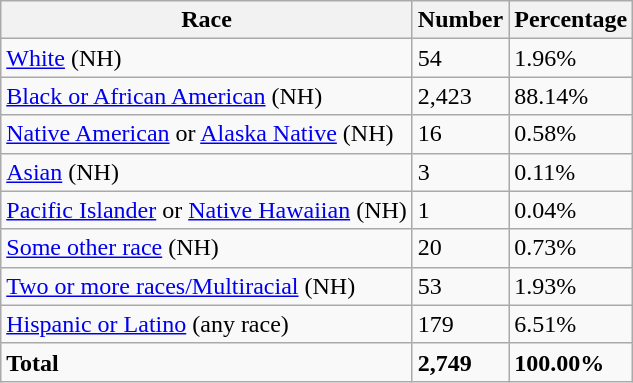<table class="wikitable">
<tr>
<th>Race</th>
<th>Number</th>
<th>Percentage</th>
</tr>
<tr>
<td><a href='#'>White</a> (NH)</td>
<td>54</td>
<td>1.96%</td>
</tr>
<tr>
<td><a href='#'>Black or African American</a> (NH)</td>
<td>2,423</td>
<td>88.14%</td>
</tr>
<tr>
<td><a href='#'>Native American</a> or <a href='#'>Alaska Native</a> (NH)</td>
<td>16</td>
<td>0.58%</td>
</tr>
<tr>
<td><a href='#'>Asian</a> (NH)</td>
<td>3</td>
<td>0.11%</td>
</tr>
<tr>
<td><a href='#'>Pacific Islander</a> or <a href='#'>Native Hawaiian</a> (NH)</td>
<td>1</td>
<td>0.04%</td>
</tr>
<tr>
<td><a href='#'>Some other race</a> (NH)</td>
<td>20</td>
<td>0.73%</td>
</tr>
<tr>
<td><a href='#'>Two or more races/Multiracial</a> (NH)</td>
<td>53</td>
<td>1.93%</td>
</tr>
<tr>
<td><a href='#'>Hispanic or Latino</a> (any race)</td>
<td>179</td>
<td>6.51%</td>
</tr>
<tr>
<td><strong>Total</strong></td>
<td><strong>2,749</strong></td>
<td><strong>100.00%</strong></td>
</tr>
</table>
